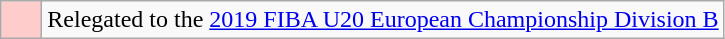<table class="wikitable">
<tr>
<td style="background: #ffcccc; width:20px;"></td>
<td>Relegated to the <a href='#'>2019 FIBA U20 European Championship Division B</a></td>
</tr>
</table>
